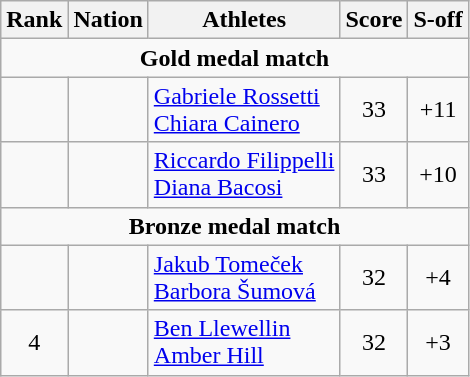<table class="wikitable" style="text-align:center">
<tr>
<th>Rank</th>
<th>Nation</th>
<th>Athletes</th>
<th>Score</th>
<th>S-off</th>
</tr>
<tr>
<td colspan=6><strong>Gold medal match</strong></td>
</tr>
<tr>
<td></td>
<td align=left></td>
<td align=left><a href='#'>Gabriele Rossetti</a><br><a href='#'>Chiara Cainero</a></td>
<td>33</td>
<td>+11</td>
</tr>
<tr>
<td></td>
<td align=left></td>
<td align=left><a href='#'>Riccardo Filippelli</a><br><a href='#'>Diana Bacosi</a></td>
<td>33</td>
<td>+10</td>
</tr>
<tr>
<td colspan=6><strong>Bronze medal match</strong></td>
</tr>
<tr>
<td></td>
<td align=left></td>
<td align=left><a href='#'>Jakub Tomeček</a><br><a href='#'>Barbora Šumová</a></td>
<td>32</td>
<td>+4</td>
</tr>
<tr>
<td>4</td>
<td align=left></td>
<td align=left><a href='#'>Ben Llewellin</a><br><a href='#'>Amber Hill</a></td>
<td>32</td>
<td>+3</td>
</tr>
</table>
